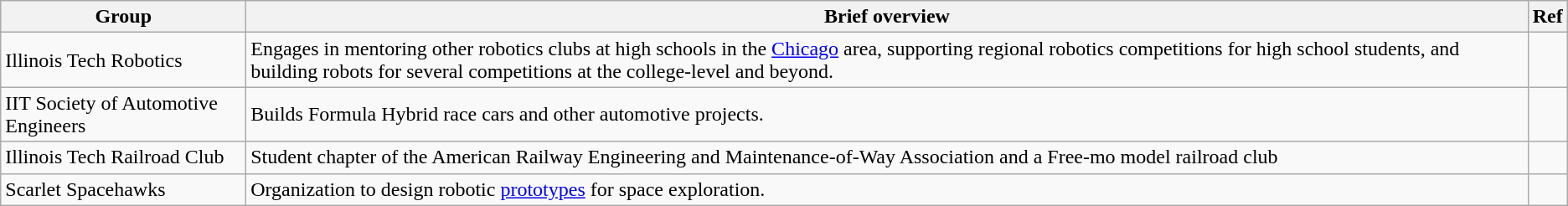<table class="wikitable" style="margin-top: 0">
<tr>
<th>Group</th>
<th>Brief overview</th>
<th>Ref</th>
</tr>
<tr>
<td>Illinois Tech Robotics</td>
<td>Engages in mentoring other robotics clubs at high schools in the <a href='#'>Chicago</a> area, supporting regional robotics competitions for high school students, and building robots for several competitions at the college-level and beyond.</td>
<td></td>
</tr>
<tr>
<td>IIT Society of Automotive Engineers</td>
<td>Builds Formula Hybrid race cars and other automotive projects.</td>
<td></td>
</tr>
<tr>
<td>Illinois Tech Railroad Club</td>
<td>Student chapter of the American Railway Engineering and Maintenance-of-Way Association and a Free-mo model railroad club</td>
<td></td>
</tr>
<tr>
<td>Scarlet Spacehawks</td>
<td>Organization to design robotic <a href='#'>prototypes</a> for space exploration.</td>
<td></td>
</tr>
</table>
